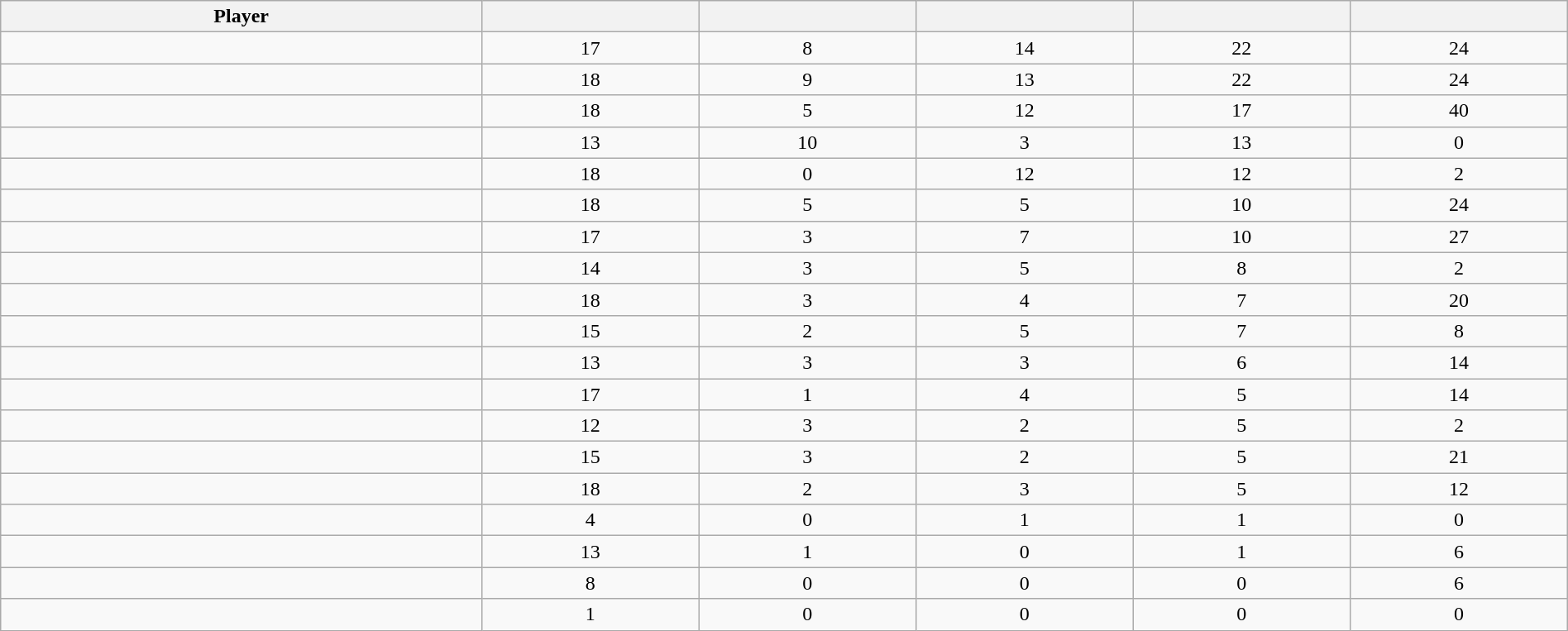<table class="wikitable sortable" style="width:100%; text-align:center;">
<tr>
<th>Player</th>
<th></th>
<th></th>
<th></th>
<th></th>
<th></th>
</tr>
<tr>
<td></td>
<td>17</td>
<td>8</td>
<td>14</td>
<td>22</td>
<td>24</td>
</tr>
<tr>
<td></td>
<td>18</td>
<td>9</td>
<td>13</td>
<td>22</td>
<td>24</td>
</tr>
<tr>
<td></td>
<td>18</td>
<td>5</td>
<td>12</td>
<td>17</td>
<td>40</td>
</tr>
<tr>
<td></td>
<td>13</td>
<td>10</td>
<td>3</td>
<td>13</td>
<td>0</td>
</tr>
<tr>
<td></td>
<td>18</td>
<td>0</td>
<td>12</td>
<td>12</td>
<td>2</td>
</tr>
<tr>
<td></td>
<td>18</td>
<td>5</td>
<td>5</td>
<td>10</td>
<td>24</td>
</tr>
<tr>
<td></td>
<td>17</td>
<td>3</td>
<td>7</td>
<td>10</td>
<td>27</td>
</tr>
<tr>
<td></td>
<td>14</td>
<td>3</td>
<td>5</td>
<td>8</td>
<td>2</td>
</tr>
<tr>
<td></td>
<td>18</td>
<td>3</td>
<td>4</td>
<td>7</td>
<td>20</td>
</tr>
<tr>
<td></td>
<td>15</td>
<td>2</td>
<td>5</td>
<td>7</td>
<td>8</td>
</tr>
<tr>
<td></td>
<td>13</td>
<td>3</td>
<td>3</td>
<td>6</td>
<td>14</td>
</tr>
<tr>
<td></td>
<td>17</td>
<td>1</td>
<td>4</td>
<td>5</td>
<td>14</td>
</tr>
<tr>
<td></td>
<td>12</td>
<td>3</td>
<td>2</td>
<td>5</td>
<td>2</td>
</tr>
<tr>
<td></td>
<td>15</td>
<td>3</td>
<td>2</td>
<td>5</td>
<td>21</td>
</tr>
<tr>
<td></td>
<td>18</td>
<td>2</td>
<td>3</td>
<td>5</td>
<td>12</td>
</tr>
<tr>
<td></td>
<td>4</td>
<td>0</td>
<td>1</td>
<td>1</td>
<td>0</td>
</tr>
<tr>
<td></td>
<td>13</td>
<td>1</td>
<td>0</td>
<td>1</td>
<td>6</td>
</tr>
<tr>
<td></td>
<td>8</td>
<td>0</td>
<td>0</td>
<td>0</td>
<td>6</td>
</tr>
<tr>
<td></td>
<td>1</td>
<td>0</td>
<td>0</td>
<td>0</td>
<td>0</td>
</tr>
</table>
